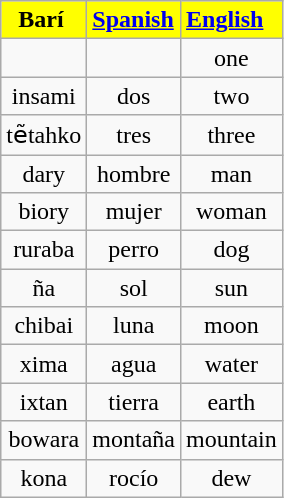<table class="wikitable">
<tr style="background:yellow;color:black;">
<td>  <strong>Barí</strong></td>
<td><strong><a href='#'>Spanish</a></strong></td>
<td><strong><a href='#'>English</a></strong></td>
</tr>
<tr align="center">
<td></td>
<td></td>
<td>one</td>
</tr>
<tr align="center">
<td>insami</td>
<td>dos</td>
<td>two</td>
</tr>
<tr align="center">
<td>tẽtahko</td>
<td>tres</td>
<td>three</td>
</tr>
<tr align="center">
<td>dary</td>
<td>hombre</td>
<td>man</td>
</tr>
<tr align="center">
<td>biory</td>
<td>mujer</td>
<td>woman</td>
</tr>
<tr align="center">
<td>ruraba</td>
<td>perro</td>
<td>dog</td>
</tr>
<tr align="center">
<td>ña</td>
<td>sol</td>
<td>sun</td>
</tr>
<tr align="center">
<td>chibai</td>
<td>luna</td>
<td>moon</td>
</tr>
<tr align="center">
<td>xima</td>
<td>agua</td>
<td>water</td>
</tr>
<tr align="center">
<td>ixtan</td>
<td>tierra</td>
<td>earth</td>
</tr>
<tr align="center">
<td>bowara</td>
<td>montaña</td>
<td>mountain</td>
</tr>
<tr align="center">
<td>kona</td>
<td>rocío</td>
<td>dew</td>
</tr>
</table>
